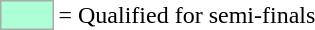<table>
<tr>
<td style="background-color:#ADFFD6; border:1px solid #aaaaaa; width:2em;"></td>
<td>= Qualified for semi-finals</td>
</tr>
</table>
